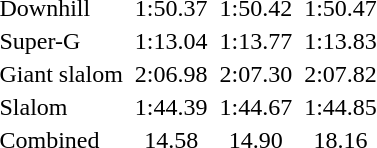<table>
<tr>
<td>Downhill<br></td>
<td></td>
<td>1:50.37</td>
<td></td>
<td>1:50.42</td>
<td></td>
<td>1:50.47</td>
</tr>
<tr>
<td>Super-G<br></td>
<td></td>
<td>1:13.04</td>
<td></td>
<td>1:13.77</td>
<td></td>
<td>1:13.83</td>
</tr>
<tr>
<td>Giant slalom<br></td>
<td></td>
<td>2:06.98</td>
<td></td>
<td>2:07.30</td>
<td></td>
<td>2:07.82</td>
</tr>
<tr>
<td>Slalom<br></td>
<td></td>
<td>1:44.39</td>
<td></td>
<td>1:44.67</td>
<td></td>
<td>1:44.85</td>
</tr>
<tr>
<td>Combined<br></td>
<td></td>
<td align=center>14.58</td>
<td></td>
<td align=center>14.90</td>
<td></td>
<td align=center>18.16</td>
</tr>
</table>
